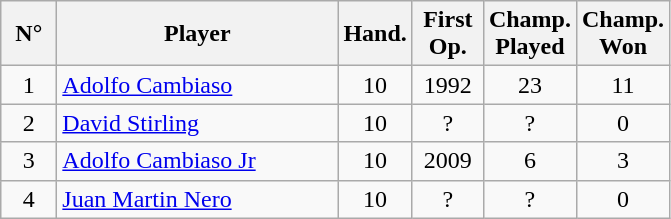<table class="wikitable sortable" style="text-align:left">
<tr>
<th width=30px>N°</th>
<th width=180px>Player</th>
<th width=40px>Hand.</th>
<th width=40px>First Op.</th>
<th width=40px>Champ. Played</th>
<th width=40px>Champ. Won</th>
</tr>
<tr>
<td align=center>1</td>
<td> <a href='#'>Adolfo Cambiaso</a></td>
<td align=center>10</td>
<td align=center>1992</td>
<td align=center>23</td>
<td align=center>11</td>
</tr>
<tr>
<td align=center>2</td>
<td> <a href='#'>David Stirling</a></td>
<td align=center>10</td>
<td align=center>?</td>
<td align=center>?</td>
<td align=center>0</td>
</tr>
<tr>
<td align=center>3</td>
<td> <a href='#'>Adolfo Cambiaso Jr</a></td>
<td align=center>10</td>
<td align=center>2009</td>
<td align=center>6</td>
<td align=center>3</td>
</tr>
<tr>
<td align=center>4</td>
<td> <a href='#'>Juan Martin Nero</a></td>
<td align=center>10</td>
<td align=center>?</td>
<td align=center>?</td>
<td align=center>0</td>
</tr>
</table>
